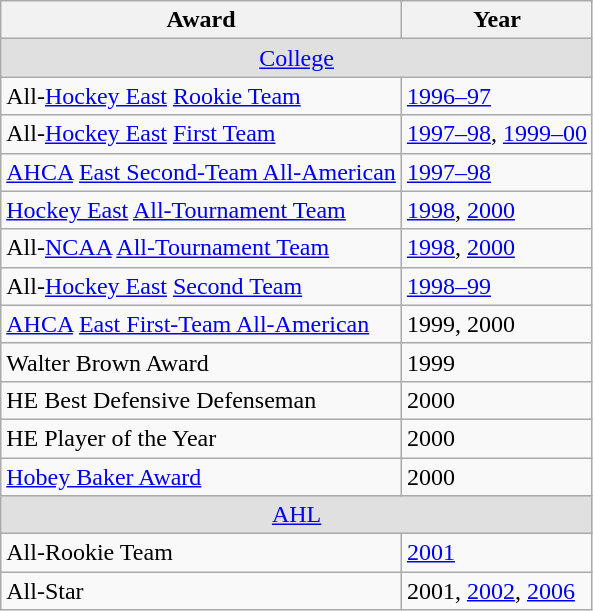<table class="wikitable">
<tr>
<th>Award</th>
<th>Year</th>
</tr>
<tr ALIGN="center" bgcolor="#e0e0e0">
<td colspan="3"><a href='#'>College</a></td>
</tr>
<tr>
<td>All-<a href='#'>Hockey East</a> <a href='#'>Rookie Team</a></td>
<td><a href='#'>1996–97</a></td>
</tr>
<tr>
<td>All-<a href='#'>Hockey East</a> <a href='#'>First Team</a></td>
<td><a href='#'>1997–98</a>, <a href='#'>1999–00</a></td>
</tr>
<tr>
<td><a href='#'>AHCA</a> <a href='#'>East Second-Team All-American</a></td>
<td><a href='#'>1997–98</a></td>
</tr>
<tr>
<td><a href='#'>Hockey East</a> <a href='#'>All-Tournament Team</a></td>
<td><a href='#'>1998</a>, <a href='#'>2000</a></td>
</tr>
<tr>
<td>All-<a href='#'>NCAA</a> <a href='#'>All-Tournament Team</a></td>
<td><a href='#'>1998</a>, <a href='#'>2000</a></td>
</tr>
<tr>
<td>All-<a href='#'>Hockey East</a> <a href='#'>Second Team</a></td>
<td><a href='#'>1998–99</a></td>
</tr>
<tr>
<td><a href='#'>AHCA</a> <a href='#'>East First-Team All-American</a></td>
<td>1999, 2000</td>
</tr>
<tr>
<td>Walter Brown Award</td>
<td>1999</td>
</tr>
<tr>
<td>HE Best Defensive Defenseman</td>
<td>2000</td>
</tr>
<tr>
<td>HE Player of the Year</td>
<td>2000</td>
</tr>
<tr>
<td><a href='#'>Hobey Baker Award</a></td>
<td>2000</td>
</tr>
<tr ALIGN="center" bgcolor="#e0e0e0">
<td colspan="3"><a href='#'>AHL</a></td>
</tr>
<tr>
<td>All-Rookie Team</td>
<td><a href='#'>2001</a></td>
</tr>
<tr>
<td>All-Star</td>
<td>2001, <a href='#'>2002</a>, <a href='#'>2006</a></td>
</tr>
</table>
